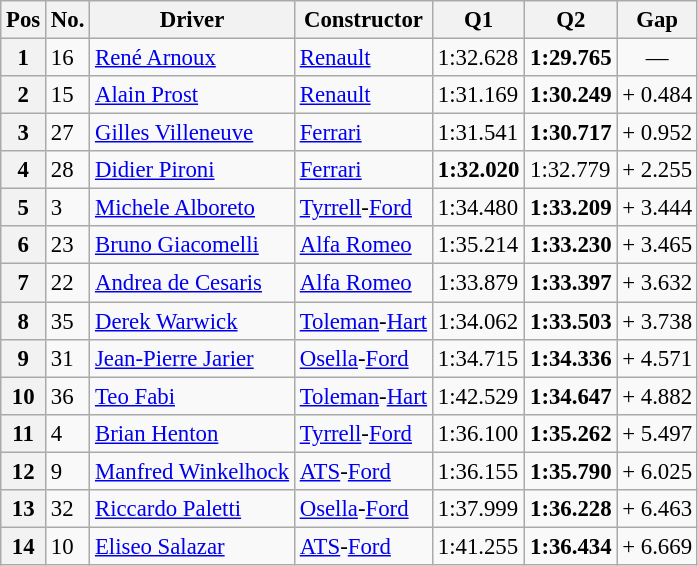<table class="wikitable sortable" style="font-size: 95%">
<tr>
<th>Pos</th>
<th>No.</th>
<th>Driver</th>
<th>Constructor</th>
<th>Q1</th>
<th>Q2</th>
<th>Gap</th>
</tr>
<tr>
<th>1</th>
<td>16</td>
<td> <a href='#'>René Arnoux</a></td>
<td><a href='#'>Renault</a></td>
<td>1:32.628</td>
<td><strong>1:29.765</strong></td>
<td style="text-align:center;">—</td>
</tr>
<tr>
<th>2</th>
<td>15</td>
<td> <a href='#'>Alain Prost</a></td>
<td><a href='#'>Renault</a></td>
<td>1:31.169</td>
<td><strong>1:30.249</strong></td>
<td>+ 0.484</td>
</tr>
<tr>
<th>3</th>
<td>27</td>
<td> <a href='#'>Gilles Villeneuve</a></td>
<td><a href='#'>Ferrari</a></td>
<td>1:31.541</td>
<td><strong>1:30.717</strong></td>
<td>+ 0.952</td>
</tr>
<tr>
<th>4</th>
<td>28</td>
<td> <a href='#'>Didier Pironi</a></td>
<td><a href='#'>Ferrari</a></td>
<td><strong>1:32.020</strong></td>
<td>1:32.779</td>
<td>+ 2.255</td>
</tr>
<tr>
<th>5</th>
<td>3</td>
<td> <a href='#'>Michele Alboreto</a></td>
<td><a href='#'>Tyrrell</a>-<a href='#'>Ford</a></td>
<td>1:34.480</td>
<td><strong>1:33.209</strong></td>
<td>+ 3.444</td>
</tr>
<tr>
<th>6</th>
<td>23</td>
<td> <a href='#'>Bruno Giacomelli</a></td>
<td><a href='#'>Alfa Romeo</a></td>
<td>1:35.214</td>
<td><strong>1:33.230</strong></td>
<td>+ 3.465</td>
</tr>
<tr>
<th>7</th>
<td>22</td>
<td> <a href='#'>Andrea de Cesaris</a></td>
<td><a href='#'>Alfa Romeo</a></td>
<td>1:33.879</td>
<td><strong>1:33.397</strong></td>
<td>+ 3.632</td>
</tr>
<tr>
<th>8</th>
<td>35</td>
<td> <a href='#'>Derek Warwick</a></td>
<td><a href='#'>Toleman</a>-<a href='#'>Hart</a></td>
<td>1:34.062</td>
<td><strong>1:33.503</strong></td>
<td>+ 3.738</td>
</tr>
<tr>
<th>9</th>
<td>31</td>
<td> <a href='#'>Jean-Pierre Jarier</a></td>
<td><a href='#'>Osella</a>-<a href='#'>Ford</a></td>
<td>1:34.715</td>
<td><strong>1:34.336</strong></td>
<td>+ 4.571</td>
</tr>
<tr>
<th>10</th>
<td>36</td>
<td> <a href='#'>Teo Fabi</a></td>
<td><a href='#'>Toleman</a>-<a href='#'>Hart</a></td>
<td>1:42.529</td>
<td><strong>1:34.647</strong></td>
<td>+ 4.882</td>
</tr>
<tr>
<th>11</th>
<td>4</td>
<td> <a href='#'>Brian Henton</a></td>
<td><a href='#'>Tyrrell</a>-<a href='#'>Ford</a></td>
<td>1:36.100</td>
<td><strong>1:35.262</strong></td>
<td>+ 5.497</td>
</tr>
<tr>
<th>12</th>
<td>9</td>
<td> <a href='#'>Manfred Winkelhock</a></td>
<td><a href='#'>ATS</a>-<a href='#'>Ford</a></td>
<td>1:36.155</td>
<td><strong>1:35.790</strong></td>
<td>+ 6.025</td>
</tr>
<tr>
<th>13</th>
<td>32</td>
<td> <a href='#'>Riccardo Paletti</a></td>
<td><a href='#'>Osella</a>-<a href='#'>Ford</a></td>
<td>1:37.999</td>
<td><strong>1:36.228</strong></td>
<td>+ 6.463</td>
</tr>
<tr>
<th>14</th>
<td>10</td>
<td> <a href='#'>Eliseo Salazar</a></td>
<td><a href='#'>ATS</a>-<a href='#'>Ford</a></td>
<td>1:41.255</td>
<td><strong>1:36.434</strong></td>
<td>+ 6.669</td>
</tr>
</table>
